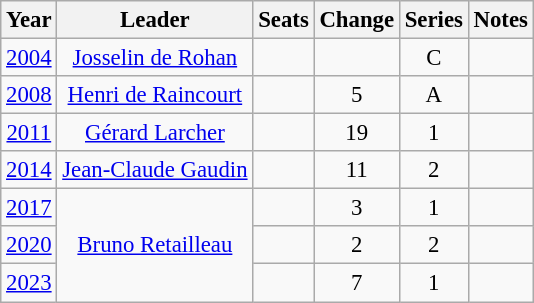<table class="wikitable" style="font-size:95%;text-align:center;">
<tr>
<th>Year</th>
<th>Leader</th>
<th>Seats</th>
<th>Change</th>
<th>Series</th>
<th>Notes</th>
</tr>
<tr>
<td><a href='#'>2004</a></td>
<td><a href='#'>Josselin de Rohan</a></td>
<td></td>
<td></td>
<td>C</td>
<td></td>
</tr>
<tr>
<td><a href='#'>2008</a></td>
<td><a href='#'>Henri de Raincourt</a></td>
<td></td>
<td>5</td>
<td>A</td>
<td></td>
</tr>
<tr>
<td><a href='#'>2011</a></td>
<td><a href='#'>Gérard Larcher</a></td>
<td></td>
<td>19</td>
<td>1</td>
<td></td>
</tr>
<tr>
<td><a href='#'>2014</a></td>
<td><a href='#'>Jean-Claude Gaudin</a></td>
<td></td>
<td>11</td>
<td>2</td>
<td></td>
</tr>
<tr>
<td><a href='#'>2017</a></td>
<td rowspan="3"><a href='#'>Bruno Retailleau</a></td>
<td></td>
<td>3</td>
<td>1</td>
<td></td>
</tr>
<tr>
<td><a href='#'>2020</a></td>
<td></td>
<td>2</td>
<td>2</td>
</tr>
<tr>
<td><a href='#'>2023</a></td>
<td></td>
<td> 7</td>
<td>1</td>
<td></td>
</tr>
</table>
